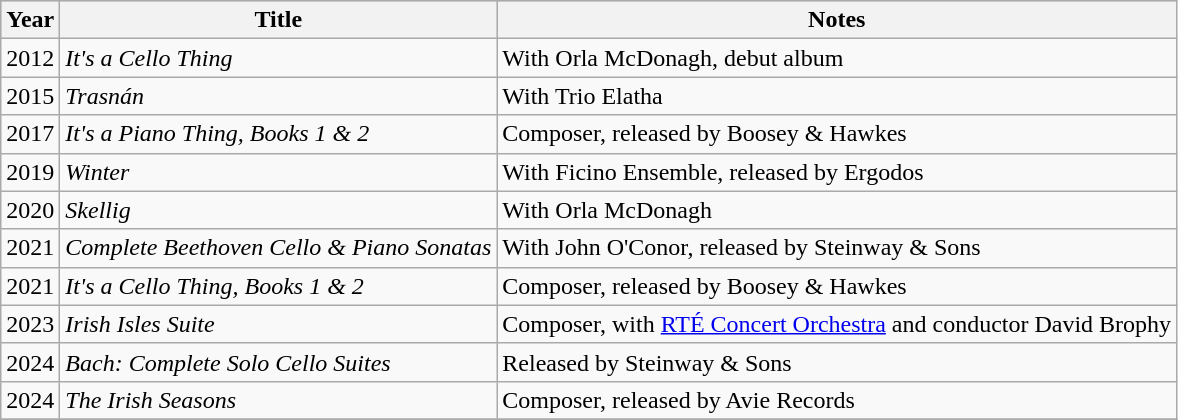<table class='wikitable'>
<tr bgcolor='#CCCCCC'>
<th>Year</th>
<th>Title</th>
<th>Notes</th>
</tr>
<tr>
<td>2012</td>
<td><em>It's a Cello Thing</em></td>
<td>With Orla McDonagh, debut album </td>
</tr>
<tr>
<td>2015</td>
<td><em>Trasnán</em></td>
<td>With Trio Elatha </td>
</tr>
<tr>
<td>2017</td>
<td><em>It's a Piano Thing, Books 1 & 2</em></td>
<td>Composer, released by Boosey & Hawkes </td>
</tr>
<tr>
<td>2019</td>
<td><em>Winter</em></td>
<td>With Ficino Ensemble, released by Ergodos</td>
</tr>
<tr>
<td>2020</td>
<td><em>Skellig</em></td>
<td>With Orla McDonagh </td>
</tr>
<tr>
<td>2021</td>
<td><em>Complete Beethoven Cello & Piano Sonatas</em></td>
<td>With John O'Conor, released by Steinway & Sons </td>
</tr>
<tr>
<td>2021</td>
<td><em>It's a Cello Thing, Books 1 & 2</em></td>
<td>Composer, released by Boosey & Hawkes</td>
</tr>
<tr>
<td>2023</td>
<td><em>Irish Isles Suite</em></td>
<td>Composer, with <a href='#'>RTÉ Concert Orchestra</a> and conductor David Brophy</td>
</tr>
<tr>
<td>2024</td>
<td><em>Bach: Complete Solo Cello Suites</em></td>
<td>Released by Steinway & Sons </td>
</tr>
<tr>
<td>2024</td>
<td><em>The Irish Seasons</em></td>
<td>Composer, released by Avie Records </td>
</tr>
<tr>
</tr>
</table>
